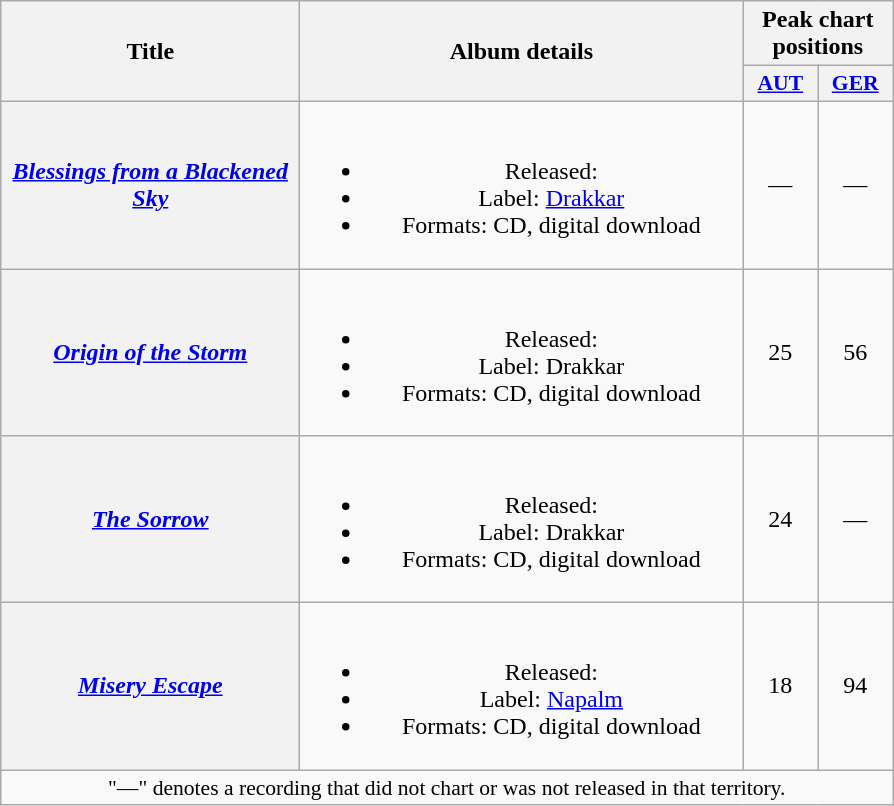<table class="wikitable plainrowheaders" style="text-align:center;">
<tr>
<th scope="col" rowspan="2" style="width:12em;">Title</th>
<th scope="col" rowspan="2" style="width:18em;">Album details</th>
<th scope="col" colspan="10">Peak chart positions</th>
</tr>
<tr>
<th scope="col" style="width:3em;font-size:90%;"><a href='#'>AUT</a><br></th>
<th scope="col" style="width:3em;font-size:90%;"><a href='#'>GER</a><br></th>
</tr>
<tr>
<th scope="row"><em><a href='#'>Blessings from a Blackened Sky</a></em></th>
<td><br><ul><li>Released: </li><li>Label: <a href='#'>Drakkar</a></li><li>Formats: CD, digital download</li></ul></td>
<td>—</td>
<td>—</td>
</tr>
<tr>
<th scope="row"><em><a href='#'>Origin of the Storm</a></em></th>
<td><br><ul><li>Released: </li><li>Label: Drakkar</li><li>Formats: CD, digital download</li></ul></td>
<td>25</td>
<td>56</td>
</tr>
<tr>
<th scope="row"><em><a href='#'>The Sorrow</a></em></th>
<td><br><ul><li>Released: </li><li>Label: Drakkar</li><li>Formats: CD, digital download</li></ul></td>
<td>24</td>
<td>—</td>
</tr>
<tr>
<th scope="row"><em><a href='#'>Misery Escape</a></em></th>
<td><br><ul><li>Released: </li><li>Label: <a href='#'>Napalm</a></li><li>Formats: CD, digital download</li></ul></td>
<td>18</td>
<td>94</td>
</tr>
<tr>
<td colspan="15" style="font-size:90%">"—" denotes a recording that did not chart or was not released in that territory.</td>
</tr>
</table>
